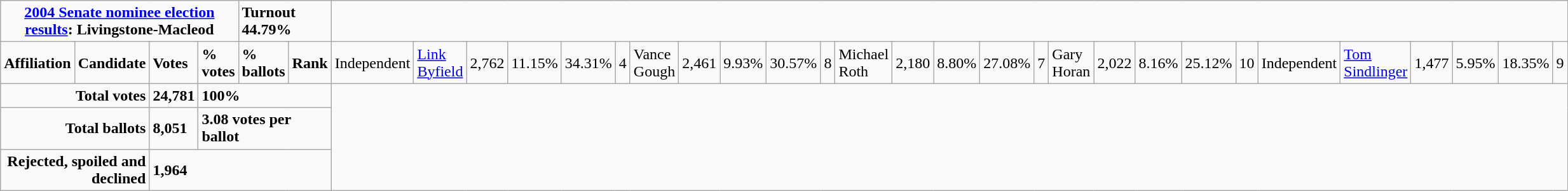<table class="wikitable">
<tr>
<td colspan="5" align=center><strong><a href='#'>2004 Senate nominee election results</a>: Livingstone-Macleod</strong></td>
<td colspan="2"><strong>Turnout 44.79%</strong></td>
</tr>
<tr>
<td colspan="2"><strong>Affiliation</strong></td>
<td><strong>Candidate</strong></td>
<td><strong>Votes</strong></td>
<td><strong>% votes</strong></td>
<td><strong>% ballots</strong></td>
<td><strong>Rank</strong><br>

</td>
<td>Independent</td>
<td><a href='#'>Link Byfield</a></td>
<td>2,762</td>
<td>11.15%</td>
<td>34.31%</td>
<td>4<br>
</td>
<td>Vance Gough</td>
<td>2,461</td>
<td>9.93%</td>
<td>30.57%</td>
<td>8<br>
</td>
<td>Michael Roth</td>
<td>2,180</td>
<td>8.80%</td>
<td>27.08%</td>
<td>7<br>
</td>
<td>Gary Horan</td>
<td>2,022</td>
<td>8.16%</td>
<td>25.12%</td>
<td>10<br></td>
<td>Independent</td>
<td><a href='#'>Tom Sindlinger</a></td>
<td>1,477</td>
<td>5.95%</td>
<td>18.35%</td>
<td>9</td>
</tr>
<tr>
<td colspan="3" align="right"><strong>Total votes</strong></td>
<td><strong>24,781</strong></td>
<td colspan="3"><strong>100%</strong></td>
</tr>
<tr>
<td colspan="3" align="right"><strong>Total ballots</strong></td>
<td><strong>8,051</strong></td>
<td colspan="3"><strong>3.08 votes per ballot</strong></td>
</tr>
<tr>
<td colspan="3" align="right"><strong>Rejected, spoiled and declined</strong></td>
<td colspan="4"><strong>1,964</strong></td>
</tr>
</table>
